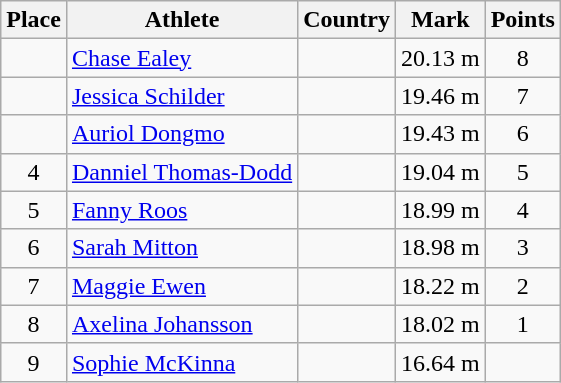<table class="wikitable">
<tr>
<th>Place</th>
<th>Athlete</th>
<th>Country</th>
<th>Mark</th>
<th>Points</th>
</tr>
<tr>
<td align=center></td>
<td><a href='#'>Chase Ealey</a></td>
<td></td>
<td>20.13 m</td>
<td align=center>8</td>
</tr>
<tr>
<td align=center></td>
<td><a href='#'>Jessica Schilder</a></td>
<td></td>
<td>19.46 m</td>
<td align=center>7</td>
</tr>
<tr>
<td align=center></td>
<td><a href='#'>Auriol Dongmo</a></td>
<td></td>
<td>19.43 m</td>
<td align=center>6</td>
</tr>
<tr>
<td align=center>4</td>
<td><a href='#'>Danniel Thomas-Dodd</a></td>
<td></td>
<td>19.04 m</td>
<td align=center>5</td>
</tr>
<tr>
<td align=center>5</td>
<td><a href='#'>Fanny Roos</a></td>
<td></td>
<td>18.99 m</td>
<td align=center>4</td>
</tr>
<tr>
<td align=center>6</td>
<td><a href='#'>Sarah Mitton</a></td>
<td></td>
<td>18.98 m</td>
<td align=center>3</td>
</tr>
<tr>
<td align=center>7</td>
<td><a href='#'>Maggie Ewen</a></td>
<td></td>
<td>18.22 m</td>
<td align=center>2</td>
</tr>
<tr>
<td align=center>8</td>
<td><a href='#'>Axelina Johansson</a></td>
<td></td>
<td>18.02 m</td>
<td align=center>1</td>
</tr>
<tr>
<td align=center>9</td>
<td><a href='#'>Sophie McKinna</a></td>
<td></td>
<td>16.64 m</td>
<td align=center></td>
</tr>
</table>
